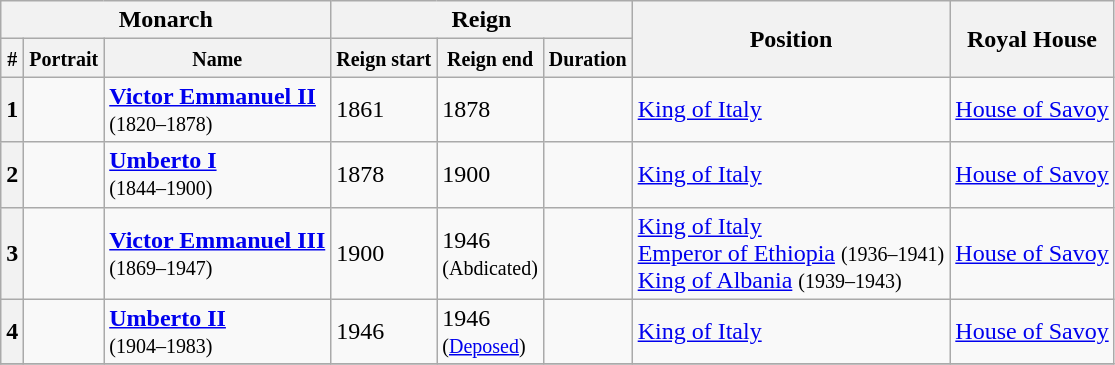<table class="wikitable">
<tr>
<th colspan=3>Monarch</th>
<th colspan=3>Reign</th>
<th rowspan=2>Position</th>
<th rowspan=2>Royal House</th>
</tr>
<tr>
<th><small>#</small></th>
<th><small>Portrait</small></th>
<th><small>Name</small></th>
<th><small>Reign start</small></th>
<th><small>Reign end</small></th>
<th><small>Duration</small></th>
</tr>
<tr>
<th>1</th>
<td></td>
<td><strong><a href='#'>Victor Emmanuel II</a></strong><br><small>(1820–1878)</small></td>
<td> 1861</td>
<td> 1878</td>
<td></td>
<td><a href='#'>King of Italy</a></td>
<td><a href='#'>House of Savoy</a></td>
</tr>
<tr>
<th>2</th>
<td></td>
<td><strong><a href='#'>Umberto I</a></strong><br><small>(1844–1900)</small></td>
<td> 1878</td>
<td> 1900</td>
<td></td>
<td><a href='#'>King of Italy</a></td>
<td><a href='#'>House of Savoy</a></td>
</tr>
<tr>
<th>3</th>
<td></td>
<td><strong><a href='#'>Victor Emmanuel III</a></strong><br><small>(1869–1947)</small></td>
<td> 1900</td>
<td> 1946<br><small>(Abdicated)</small></td>
<td></td>
<td><a href='#'>King of Italy</a><br><a href='#'>Emperor of Ethiopia</a> <small>(1936–1941)</small><br><a href='#'>King of Albania</a> <small>(1939–1943)</small></td>
<td><a href='#'>House of Savoy</a></td>
</tr>
<tr>
<th>4</th>
<td></td>
<td><strong><a href='#'>Umberto II</a></strong><br><small>(1904–1983)</small></td>
<td> 1946</td>
<td> 1946<br><small>(<a href='#'>Deposed</a>)</small></td>
<td></td>
<td><a href='#'>King of Italy</a></td>
<td><a href='#'>House of Savoy</a></td>
</tr>
<tr>
</tr>
</table>
